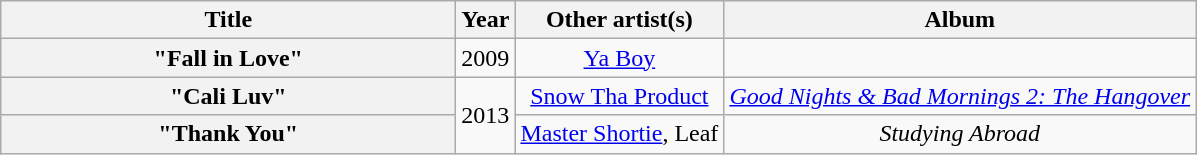<table class="wikitable plainrowheaders" style="text-align:center;">
<tr>
<th scope="col" style="width:18.5em;">Title</th>
<th scope="col">Year</th>
<th scope="col">Other artist(s)</th>
<th scope="col">Album</th>
</tr>
<tr>
<th scope="row">"Fall in Love"</th>
<td>2009</td>
<td><a href='#'>Ya Boy</a></td>
<td></td>
</tr>
<tr>
<th scope="row">"Cali Luv"</th>
<td rowspan="2">2013</td>
<td><a href='#'>Snow Tha Product</a></td>
<td><em><a href='#'>Good Nights & Bad Mornings 2: The Hangover</a></em></td>
</tr>
<tr>
<th scope="row">"Thank You"</th>
<td><a href='#'>Master Shortie</a>, Leaf</td>
<td><em>Studying Abroad</em></td>
</tr>
</table>
